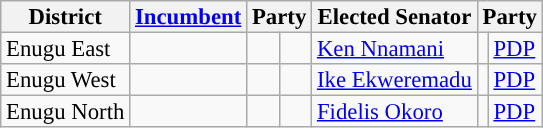<table class="sortable wikitable" style="font-size:95%;line-height:14px;">
<tr>
<th class="unsortable">District</th>
<th class="unsortable"><a href='#'>Incumbent</a></th>
<th colspan="2">Party</th>
<th class="unsortable">Elected Senator</th>
<th colspan="2">Party</th>
</tr>
<tr>
<td>Enugu East</td>
<td></td>
<td></td>
<td></td>
<td><a href='#'>Ken Nnamani</a></td>
<td style="background:"></td>
<td><a href='#'>PDP</a></td>
</tr>
<tr>
<td>Enugu West</td>
<td></td>
<td></td>
<td></td>
<td><a href='#'>Ike Ekweremadu</a></td>
<td style="background:"></td>
<td><a href='#'>PDP</a></td>
</tr>
<tr>
<td>Enugu North</td>
<td></td>
<td></td>
<td></td>
<td><a href='#'>Fidelis Okoro</a></td>
<td style="background:"></td>
<td><a href='#'>PDP</a></td>
</tr>
</table>
